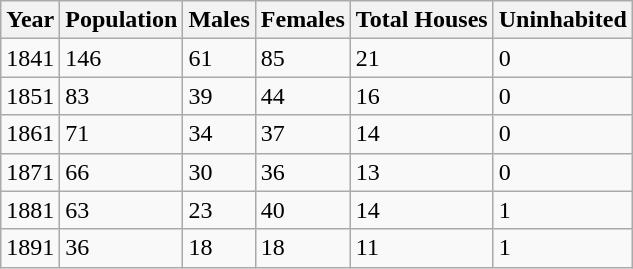<table class="wikitable">
<tr>
<th>Year</th>
<th>Population</th>
<th>Males</th>
<th>Females</th>
<th>Total Houses</th>
<th>Uninhabited</th>
</tr>
<tr>
<td>1841</td>
<td>146</td>
<td>61</td>
<td>85</td>
<td>21</td>
<td>0</td>
</tr>
<tr>
<td>1851</td>
<td>83</td>
<td>39</td>
<td>44</td>
<td>16</td>
<td>0</td>
</tr>
<tr>
<td>1861</td>
<td>71</td>
<td>34</td>
<td>37</td>
<td>14</td>
<td>0</td>
</tr>
<tr>
<td>1871</td>
<td>66</td>
<td>30</td>
<td>36</td>
<td>13</td>
<td>0</td>
</tr>
<tr>
<td>1881</td>
<td>63</td>
<td>23</td>
<td>40</td>
<td>14</td>
<td>1</td>
</tr>
<tr>
<td>1891</td>
<td>36</td>
<td>18</td>
<td>18</td>
<td>11</td>
<td>1</td>
</tr>
</table>
